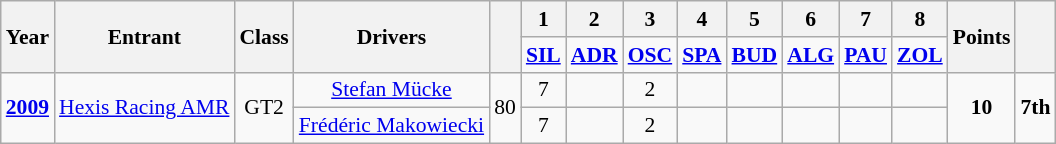<table class="wikitable" style="text-align:center; font-size:90%">
<tr>
<th rowspan="2">Year</th>
<th rowspan="2">Entrant</th>
<th rowspan="2">Class</th>
<th rowspan="2">Drivers</th>
<th rowspan="2"></th>
<th>1</th>
<th>2</th>
<th>3</th>
<th>4</th>
<th>5</th>
<th>6</th>
<th>7</th>
<th>8</th>
<th rowspan="2">Points</th>
<th rowspan="2"></th>
</tr>
<tr>
<td><a href='#'><strong>SIL</strong></a><br><strong></strong></td>
<td><a href='#'><strong>ADR</strong></a><br><strong></strong></td>
<td><a href='#'><strong>OSC</strong></a><br><strong></strong></td>
<td><a href='#'><strong>SPA</strong></a><br><strong></strong></td>
<td><a href='#'><strong>BUD</strong></a><br><strong></strong></td>
<td><a href='#'><strong>ALG</strong></a><br><strong></strong></td>
<td><a href='#'><strong>PAU</strong></a><br><strong></strong></td>
<td><a href='#'><strong>ZOL</strong></a><br><strong></strong></td>
</tr>
<tr>
<td rowspan="2"><a href='#'><strong>2009</strong></a></td>
<td rowspan="2"> <a href='#'>Hexis Racing AMR</a></td>
<td rowspan="2">GT2</td>
<td> <a href='#'>Stefan Mücke</a></td>
<td rowspan="2">80</td>
<td>7</td>
<td></td>
<td>2</td>
<td></td>
<td></td>
<td></td>
<td></td>
<td></td>
<td rowspan="2"><strong>10</strong></td>
<td rowspan="2"><strong>7th</strong></td>
</tr>
<tr>
<td> <a href='#'>Frédéric Makowiecki</a></td>
<td>7</td>
<td></td>
<td>2</td>
<td></td>
<td></td>
<td></td>
<td></td>
<td></td>
</tr>
</table>
